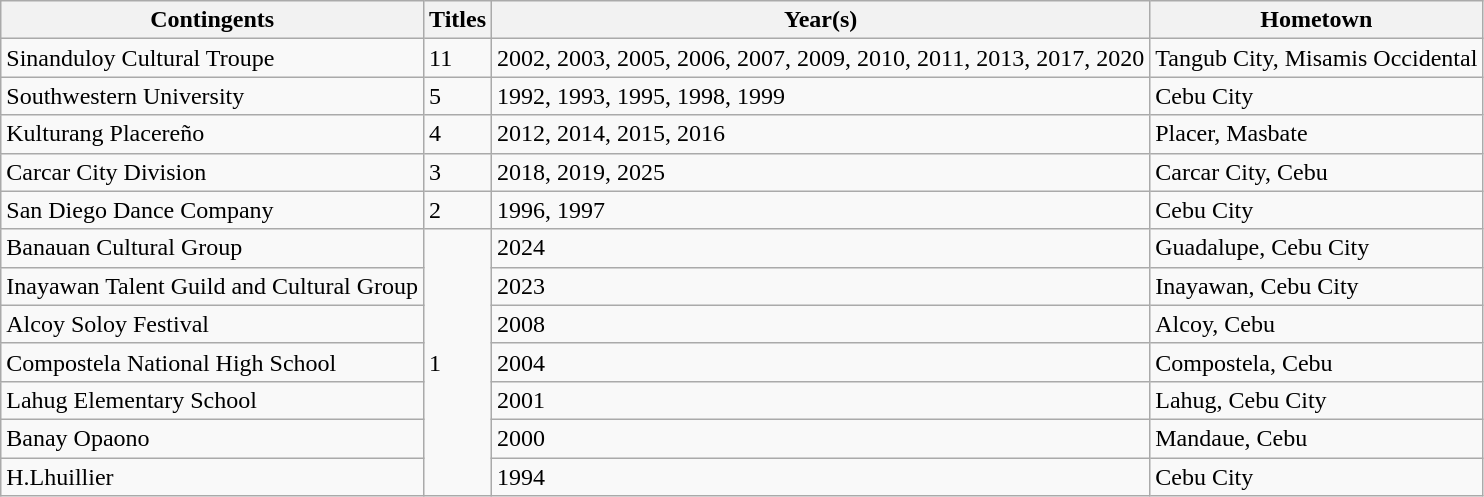<table class="wikitable sortable">
<tr>
<th>Contingents</th>
<th>Titles</th>
<th>Year(s)</th>
<th>Hometown</th>
</tr>
<tr>
<td>Sinanduloy Cultural Troupe</td>
<td>11</td>
<td>2002, 2003, 2005, 2006, 2007, 2009, 2010, 2011, 2013, 2017, 2020</td>
<td>Tangub City, Misamis Occidental</td>
</tr>
<tr>
<td>Southwestern University</td>
<td>5</td>
<td>1992, 1993, 1995, 1998, 1999</td>
<td>Cebu City</td>
</tr>
<tr>
<td>Kulturang Placereño</td>
<td>4</td>
<td>2012, 2014, 2015, 2016</td>
<td>Placer, Masbate</td>
</tr>
<tr>
<td>Carcar City Division</td>
<td>3</td>
<td>2018, 2019, 2025</td>
<td>Carcar City, Cebu</td>
</tr>
<tr>
<td>San Diego Dance Company</td>
<td>2</td>
<td>1996, 1997</td>
<td>Cebu City</td>
</tr>
<tr>
<td>Banauan Cultural Group</td>
<td rowspan="7">1</td>
<td>2024</td>
<td>Guadalupe, Cebu City</td>
</tr>
<tr>
<td>Inayawan Talent Guild and Cultural Group</td>
<td>2023</td>
<td>Inayawan, Cebu City</td>
</tr>
<tr>
<td>Alcoy Soloy Festival</td>
<td>2008</td>
<td>Alcoy, Cebu</td>
</tr>
<tr>
<td>Compostela National High School</td>
<td>2004</td>
<td>Compostela, Cebu</td>
</tr>
<tr>
<td>Lahug Elementary School</td>
<td>2001</td>
<td>Lahug, Cebu City</td>
</tr>
<tr>
<td>Banay Opaono</td>
<td>2000</td>
<td>Mandaue, Cebu</td>
</tr>
<tr>
<td>H.Lhuillier</td>
<td>1994</td>
<td>Cebu City</td>
</tr>
</table>
